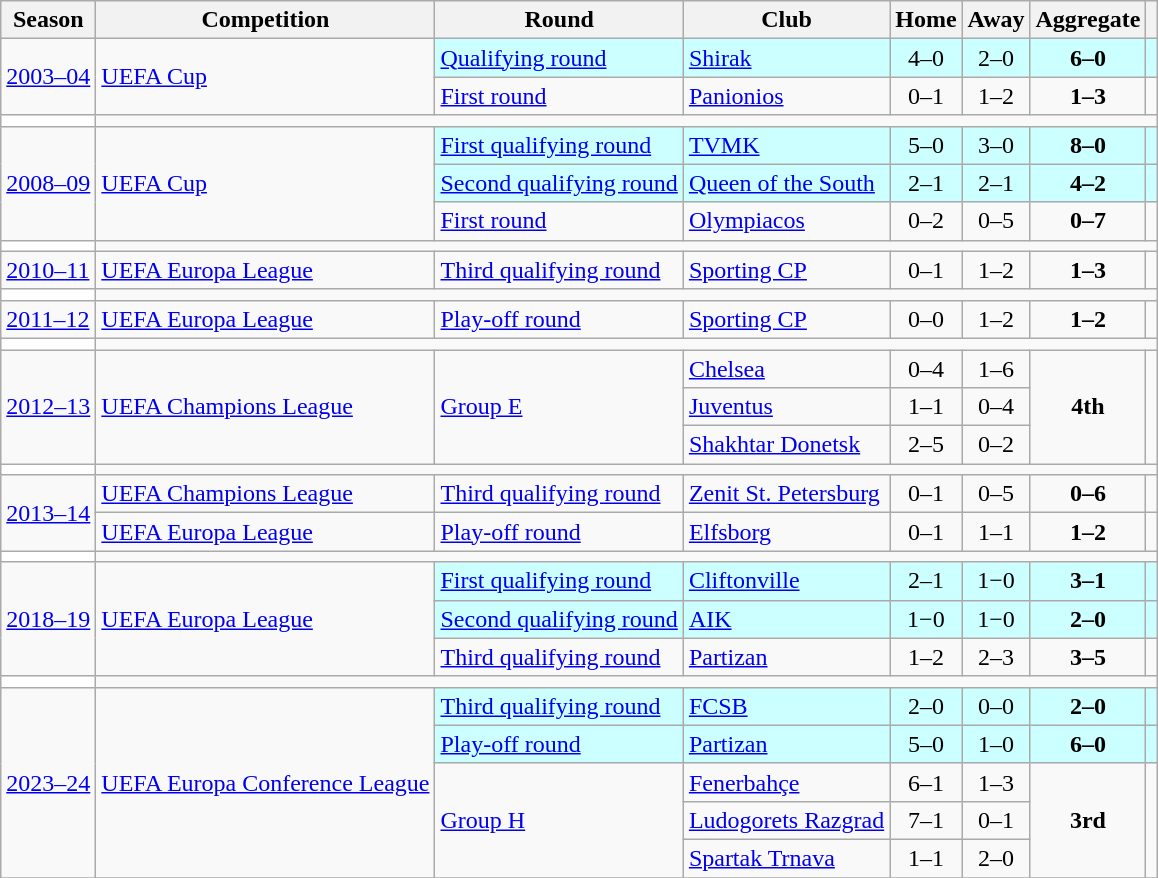<table class="wikitable">
<tr>
<th>Season</th>
<th>Competition</th>
<th>Round</th>
<th>Club</th>
<th>Home</th>
<th>Away</th>
<th>Aggregate</th>
<th></th>
</tr>
<tr>
<td rowspan=2><a href='#'>2003–04</a></td>
<td rowspan=2><a href='#'>UEFA Cup</a></td>
<td style="background-color:#CFF"><a href='#'>Qualifying round</a></td>
<td style="background-color:#CFF"> <a href='#'>Shirak</a></td>
<td style="background-color:#CFF" align="center">4–0</td>
<td style="background-color:#CFF" align="center">2–0</td>
<td style="background-color:#CFF" align="center"><strong>6–0</strong></td>
<td style="background-color:#CFF" align="center"></td>
</tr>
<tr>
<td><a href='#'>First round</a></td>
<td> <a href='#'>Panionios</a></td>
<td align="center">0–1</td>
<td align="center">1–2</td>
<td align="center"><strong>1–3</strong></td>
<td align="center"></td>
</tr>
<tr>
<td colspan=1 style="text-align: center;" bgcolor=white></td>
</tr>
<tr>
<td rowspan=3><a href='#'>2008–09</a></td>
<td rowspan=3><a href='#'>UEFA Cup</a></td>
<td style="background-color:#CFF"><a href='#'>First qualifying round</a></td>
<td style="background-color:#CFF"> <a href='#'>TVMK</a></td>
<td style="background-color:#CFF" align="center">5–0</td>
<td style="background-color:#CFF" align="center">3–0</td>
<td style="background-color:#CFF" align="center"><strong>8–0</strong></td>
<td style="background-color:#CFF" align="center"></td>
</tr>
<tr>
<td style="background-color:#CFF"><a href='#'>Second qualifying round</a></td>
<td style="background-color:#CFF"> <a href='#'>Queen of the South</a></td>
<td style="background-color:#CFF" align="center">2–1</td>
<td style="background-color:#CFF" align="center">2–1</td>
<td style="background-color:#CFF" align="center"><strong>4–2</strong></td>
<td style="background-color:#CFF" align="center"></td>
</tr>
<tr>
<td><a href='#'>First round</a></td>
<td> <a href='#'>Olympiacos</a></td>
<td align="center">0–2</td>
<td align="center">0–5</td>
<td align="center"><strong>0–7</strong></td>
<td align="center"></td>
</tr>
<tr>
<td colspan=1 style="text-align: center;" bgcolor=white></td>
</tr>
<tr>
<td><a href='#'>2010–11</a></td>
<td><a href='#'>UEFA Europa League</a></td>
<td><a href='#'>Third qualifying round</a></td>
<td> <a href='#'>Sporting CP</a></td>
<td align="center">0–1</td>
<td align="center">1–2</td>
<td align="center"><strong>1–3</strong></td>
<td align="center"></td>
</tr>
<tr>
<td colspan=1 style="text-align: center;" bgcolor=white></td>
</tr>
<tr>
<td><a href='#'>2011–12</a></td>
<td><a href='#'>UEFA Europa League</a></td>
<td><a href='#'>Play-off round</a></td>
<td> <a href='#'>Sporting CP</a></td>
<td align="center">0–0</td>
<td align="center">1–2</td>
<td align="center"><strong>1–2</strong></td>
<td align="center"></td>
</tr>
<tr>
<td colspan=1 style="text-align: center;" bgcolor=white></td>
</tr>
<tr>
<td rowspan="3"><a href='#'>2012–13</a></td>
<td rowspan="3"><a href='#'>UEFA Champions League</a></td>
<td rowspan="3"><a href='#'>Group E</a></td>
<td> <a href='#'>Chelsea</a></td>
<td align="center">0–4</td>
<td align="center">1–6</td>
<td rowspan=3 align="center"><strong>4th</strong></td>
<td rowspan=3 align="center"></td>
</tr>
<tr>
<td> <a href='#'>Juventus</a></td>
<td align="center">1–1</td>
<td align="center">0–4</td>
</tr>
<tr>
<td> <a href='#'>Shakhtar Donetsk</a></td>
<td align="center">2–5</td>
<td align="center">0–2</td>
</tr>
<tr>
<td colspan=1 style="text-align: center;" bgcolor=white></td>
</tr>
<tr>
<td rowspan=2><a href='#'>2013–14</a></td>
<td><a href='#'>UEFA Champions League</a></td>
<td><a href='#'>Third qualifying round</a></td>
<td> <a href='#'>Zenit St. Petersburg</a></td>
<td align="center">0–1</td>
<td align="center">0–5</td>
<td align="center"><strong>0–6</strong></td>
<td align="center"></td>
</tr>
<tr>
<td><a href='#'>UEFA Europa League</a></td>
<td><a href='#'>Play-off round</a></td>
<td> <a href='#'>Elfsborg</a></td>
<td align="center">0–1</td>
<td align="center">1–1</td>
<td align="center"><strong>1–2</strong></td>
<td align="center"></td>
</tr>
<tr>
<td colspan=1 style="text-align: center;" bgcolor=white></td>
</tr>
<tr>
<td rowspan=3><a href='#'>2018–19</a></td>
<td rowspan=3><a href='#'>UEFA Europa League</a></td>
<td style="background-color:#CFF"><a href='#'>First qualifying round</a></td>
<td style="background-color:#CFF"> <a href='#'>Cliftonville</a></td>
<td style="background-color:#CFF" align="center">2–1</td>
<td style="background-color:#CFF" align="center">1−0</td>
<td style="background-color:#CFF" align="center"><strong>3–1</strong></td>
<td style="background-color:#CFF" align="center"></td>
</tr>
<tr>
<td style="background-color:#CFF"><a href='#'>Second qualifying round</a></td>
<td style="background-color:#CFF"> <a href='#'>AIK</a></td>
<td style="background-color:#CFF" align="center">1−0</td>
<td style="background-color:#CFF" align="center">1−0</td>
<td style="background-color:#CFF" align="center"><strong>2–0</strong></td>
<td style="background-color:#CFF" align="center"></td>
</tr>
<tr>
<td><a href='#'>Third qualifying round</a></td>
<td> <a href='#'>Partizan</a></td>
<td align="center">1–2</td>
<td align="center">2–3</td>
<td align="center"><strong>3–5</strong></td>
<td align="center"></td>
</tr>
<tr>
<td colspan=1 style="text-align: center;" bgcolor=white></td>
</tr>
<tr>
<td rowspan=5><a href='#'>2023–24</a></td>
<td rowspan=5><a href='#'>UEFA Europa Conference League</a></td>
<td style="background-color:#CFF"><a href='#'>Third qualifying round</a></td>
<td style="background-color:#CFF"> <a href='#'>FCSB</a></td>
<td style="background-color:#CFF" align="center">2–0</td>
<td style="background-color:#CFF" align="center">0–0</td>
<td style="background-color:#CFF" align="center"><strong>2–0</strong></td>
<td style="background-color:#CFF" align="center"></td>
</tr>
<tr>
<td style="background-color:#CFF"><a href='#'>Play-off round</a></td>
<td style="background-color:#CFF"> <a href='#'>Partizan</a></td>
<td style="background-color:#CFF" align="center">5–0</td>
<td style="background-color:#CFF" align="center">1–0</td>
<td style="background-color:#CFF" align="center"><strong>6–0</strong></td>
<td style="background-color:#CFF" align="center"></td>
</tr>
<tr>
<td rowspan="3"><a href='#'>Group H</a></td>
<td> <a href='#'>Fenerbahçe</a></td>
<td align="center">6–1</td>
<td align="center">1–3</td>
<td rowspan=3 align="center"><strong>3rd</strong></td>
<td rowspan=3 align="center"></td>
</tr>
<tr>
<td> <a href='#'>Ludogorets Razgrad</a></td>
<td align="center">7–1</td>
<td align="center">0–1</td>
</tr>
<tr>
<td> <a href='#'>Spartak Trnava</a></td>
<td align="center">1–1</td>
<td align="center">2–0</td>
</tr>
<tr>
</tr>
</table>
